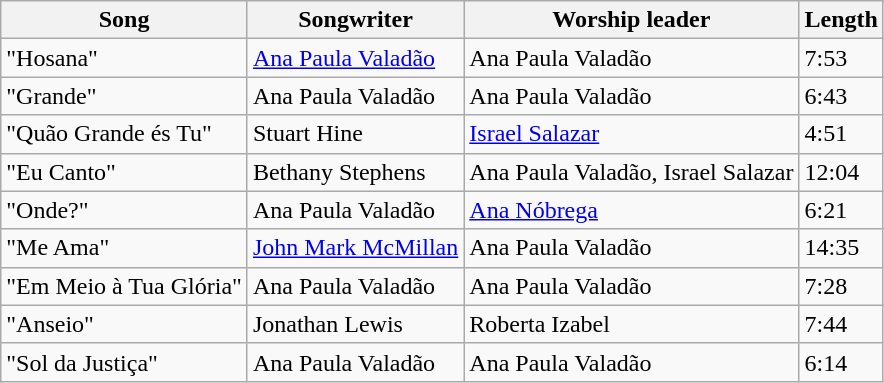<table class="wikitable">
<tr>
<th>Song</th>
<th>Songwriter</th>
<th>Worship leader</th>
<th>Length</th>
</tr>
<tr>
<td>"Hosana"</td>
<td><a href='#'>Ana Paula Valadão</a></td>
<td>Ana Paula Valadão</td>
<td>7:53</td>
</tr>
<tr>
<td>"Grande"</td>
<td>Ana Paula Valadão</td>
<td>Ana Paula Valadão</td>
<td>6:43</td>
</tr>
<tr>
<td>"Quão Grande és Tu"</td>
<td>Stuart Hine</td>
<td><a href='#'>Israel Salazar</a></td>
<td>4:51</td>
</tr>
<tr>
<td>"Eu Canto"</td>
<td>Bethany Stephens</td>
<td>Ana Paula Valadão, Israel Salazar</td>
<td>12:04</td>
</tr>
<tr>
<td>"Onde?"</td>
<td>Ana Paula Valadão</td>
<td><a href='#'>Ana Nóbrega</a></td>
<td>6:21</td>
</tr>
<tr>
<td>"Me Ama"</td>
<td><a href='#'>John Mark McMillan</a></td>
<td>Ana Paula Valadão</td>
<td>14:35</td>
</tr>
<tr>
<td>"Em Meio à Tua Glória"</td>
<td>Ana Paula Valadão</td>
<td>Ana Paula Valadão</td>
<td>7:28</td>
</tr>
<tr>
<td>"Anseio"</td>
<td>Jonathan Lewis</td>
<td>Roberta Izabel</td>
<td>7:44</td>
</tr>
<tr>
<td>"Sol da Justiça"</td>
<td>Ana Paula Valadão</td>
<td>Ana Paula Valadão</td>
<td>6:14</td>
</tr>
</table>
